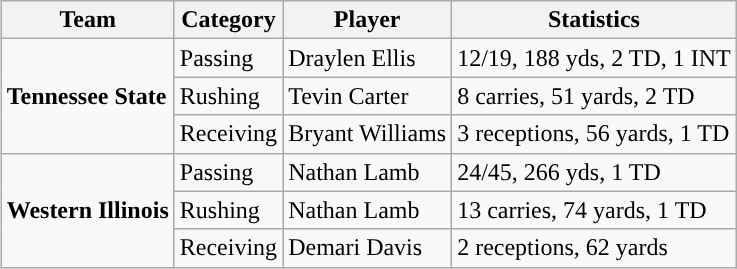<table class="wikitable" style="float: right;">
<tr>
<th>Team</th>
<th>Category</th>
<th>Player</th>
<th>Statistics</th>
</tr>
<tr>
<td rowspan=3><strong>Tennessee State</strong></td>
<td>Passing</td>
<td>Draylen Ellis</td>
<td>12/19, 188 yds, 2 TD, 1 INT</td>
</tr>
<tr>
<td>Rushing</td>
<td>Tevin Carter</td>
<td>8 carries, 51 yards, 2 TD</td>
</tr>
<tr>
<td>Receiving</td>
<td>Bryant Williams</td>
<td>3 receptions, 56 yards, 1 TD</td>
</tr>
<tr>
<td rowspan=3><strong>Western Illinois</strong></td>
<td>Passing</td>
<td>Nathan Lamb</td>
<td>24/45, 266 yds, 1 TD</td>
</tr>
<tr>
<td>Rushing</td>
<td>Nathan Lamb</td>
<td>13 carries, 74 yards, 1 TD</td>
</tr>
<tr>
<td>Receiving</td>
<td>Demari Davis</td>
<td>2 receptions, 62 yards</td>
</tr>
</table>
